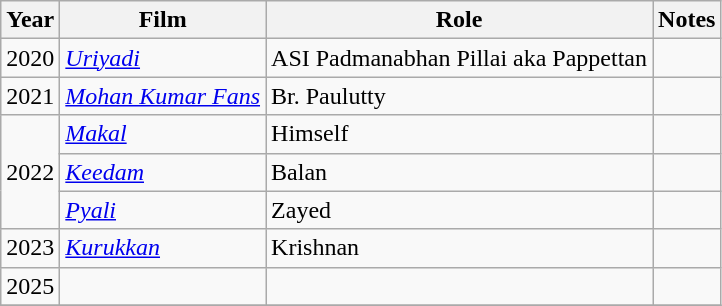<table class="wikitable sortable">
<tr>
<th>Year</th>
<th>Film</th>
<th>Role</th>
<th class="unsortable">Notes</th>
</tr>
<tr>
<td>2020</td>
<td><em><a href='#'>Uriyadi</a></em></td>
<td>ASI Padmanabhan Pillai aka Pappettan</td>
<td></td>
</tr>
<tr>
<td>2021</td>
<td><em><a href='#'>Mohan Kumar Fans</a></em></td>
<td>Br. Paulutty</td>
<td></td>
</tr>
<tr>
<td rowspan=3>2022</td>
<td><em><a href='#'>Makal</a></em></td>
<td>Himself</td>
<td></td>
</tr>
<tr>
<td><em><a href='#'>Keedam</a></em></td>
<td>Balan</td>
<td></td>
</tr>
<tr>
<td><em><a href='#'>Pyali</a></em></td>
<td>Zayed</td>
<td></td>
</tr>
<tr>
<td>2023</td>
<td><em><a href='#'>Kurukkan</a></em></td>
<td>Krishnan</td>
<td></td>
</tr>
<tr>
<td>2025</td>
<td></td>
<td></td>
<td></td>
</tr>
<tr>
</tr>
</table>
